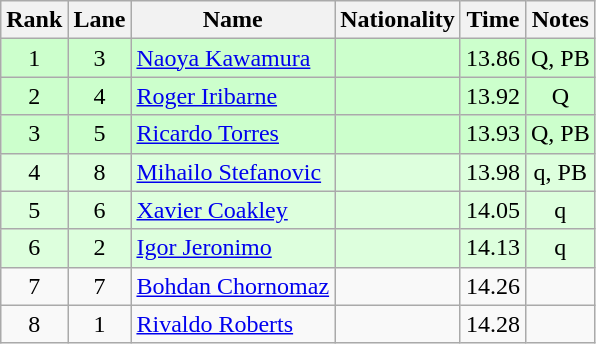<table class="wikitable sortable" style="text-align:center">
<tr>
<th>Rank</th>
<th>Lane</th>
<th>Name</th>
<th>Nationality</th>
<th>Time</th>
<th>Notes</th>
</tr>
<tr bgcolor=ccffcc>
<td>1</td>
<td>3</td>
<td align=left><a href='#'>Naoya Kawamura</a></td>
<td align=left></td>
<td>13.86</td>
<td>Q, PB</td>
</tr>
<tr bgcolor=ccffcc>
<td>2</td>
<td>4</td>
<td align=left><a href='#'>Roger Iribarne</a></td>
<td align=left></td>
<td>13.92</td>
<td>Q</td>
</tr>
<tr bgcolor=ccffcc>
<td>3</td>
<td>5</td>
<td align=left><a href='#'>Ricardo Torres</a></td>
<td align=left></td>
<td>13.93</td>
<td>Q, PB</td>
</tr>
<tr bgcolor=ddffdd>
<td>4</td>
<td>8</td>
<td align=left><a href='#'>Mihailo Stefanovic</a></td>
<td align=left></td>
<td>13.98</td>
<td>q, PB</td>
</tr>
<tr bgcolor=ddffdd>
<td>5</td>
<td>6</td>
<td align=left><a href='#'>Xavier Coakley</a></td>
<td align=left></td>
<td>14.05</td>
<td>q</td>
</tr>
<tr bgcolor=ddffdd>
<td>6</td>
<td>2</td>
<td align=left><a href='#'>Igor Jeronimo</a></td>
<td align=left></td>
<td>14.13</td>
<td>q</td>
</tr>
<tr>
<td>7</td>
<td>7</td>
<td align=left><a href='#'>Bohdan Chornomaz</a></td>
<td align=left></td>
<td>14.26</td>
<td></td>
</tr>
<tr>
<td>8</td>
<td>1</td>
<td align=left><a href='#'>Rivaldo Roberts</a></td>
<td align=left></td>
<td>14.28</td>
<td></td>
</tr>
</table>
